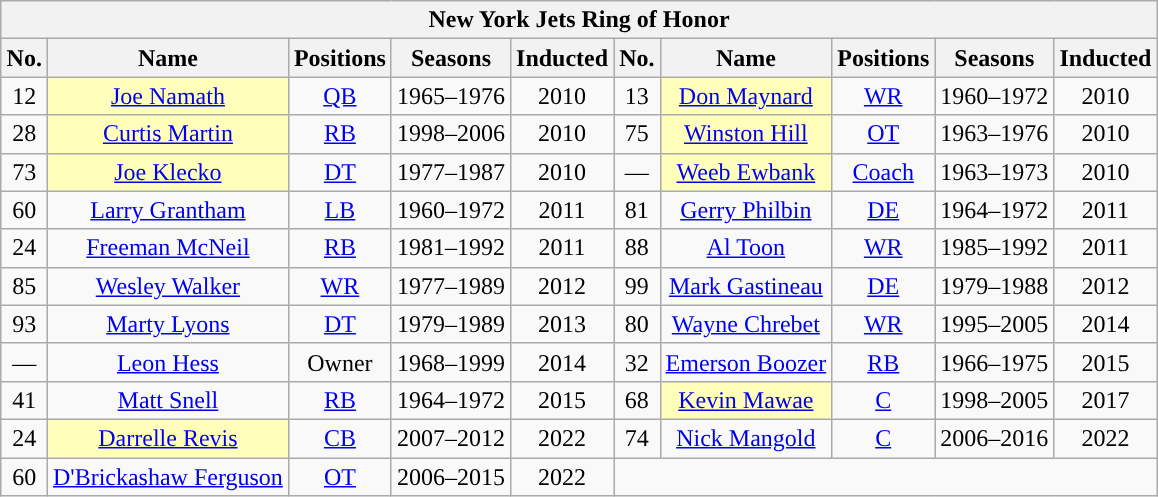<table class="wikitable" style="text-align:center; margin: 1em auto;">
<tr>
<th colspan="10">New York Jets Ring of Honor</th>
</tr>
<tr>
<th>No.</th>
<th>Name</th>
<th>Positions</th>
<th>Seasons</th>
<th>Inducted</th>
<th>No.</th>
<th>Name</th>
<th>Positions</th>
<th>Seasons</th>
<th>Inducted</th>
</tr>
<tr>
<td>12</td>
<td style="background:#ffb"><a href='#'>Joe Namath</a></td>
<td><a href='#'>QB</a></td>
<td>1965–1976</td>
<td>2010</td>
<td>13</td>
<td style="background:#ffb"><a href='#'>Don Maynard</a></td>
<td><a href='#'>WR</a></td>
<td>1960–1972</td>
<td>2010</td>
</tr>
<tr>
<td>28</td>
<td style="background:#ffb"><a href='#'>Curtis Martin</a></td>
<td><a href='#'>RB</a></td>
<td>1998–2006</td>
<td>2010</td>
<td>75</td>
<td style="background:#ffb"><a href='#'>Winston Hill</a></td>
<td><a href='#'>OT</a></td>
<td>1963–1976</td>
<td>2010</td>
</tr>
<tr>
<td>73</td>
<td style="background:#ffb"><a href='#'>Joe Klecko</a></td>
<td><a href='#'>DT</a></td>
<td>1977–1987</td>
<td>2010</td>
<td>—</td>
<td style="background:#ffb"><a href='#'>Weeb Ewbank</a></td>
<td><a href='#'>Coach</a></td>
<td>1963–1973</td>
<td>2010</td>
</tr>
<tr>
<td>60</td>
<td><a href='#'>Larry Grantham</a></td>
<td><a href='#'>LB</a></td>
<td>1960–1972</td>
<td>2011</td>
<td>81</td>
<td><a href='#'>Gerry Philbin</a></td>
<td><a href='#'>DE</a></td>
<td>1964–1972</td>
<td>2011</td>
</tr>
<tr>
<td>24</td>
<td><a href='#'>Freeman McNeil</a></td>
<td><a href='#'>RB</a></td>
<td>1981–1992</td>
<td>2011</td>
<td>88</td>
<td><a href='#'>Al Toon</a></td>
<td><a href='#'>WR</a></td>
<td>1985–1992</td>
<td>2011</td>
</tr>
<tr>
<td>85</td>
<td><a href='#'>Wesley Walker</a></td>
<td><a href='#'>WR</a></td>
<td>1977–1989</td>
<td>2012</td>
<td>99</td>
<td><a href='#'>Mark Gastineau</a></td>
<td><a href='#'>DE</a></td>
<td>1979–1988</td>
<td>2012</td>
</tr>
<tr>
<td>93</td>
<td><a href='#'>Marty Lyons</a></td>
<td><a href='#'>DT</a></td>
<td>1979–1989</td>
<td>2013</td>
<td>80</td>
<td><a href='#'>Wayne Chrebet</a></td>
<td><a href='#'>WR</a></td>
<td>1995–2005</td>
<td>2014</td>
</tr>
<tr>
<td>—</td>
<td><a href='#'>Leon Hess</a></td>
<td>Owner</td>
<td>1968–1999</td>
<td>2014</td>
<td>32</td>
<td><a href='#'>Emerson Boozer</a></td>
<td><a href='#'>RB</a></td>
<td>1966–1975</td>
<td>2015</td>
</tr>
<tr>
<td>41</td>
<td><a href='#'>Matt Snell</a></td>
<td><a href='#'>RB</a></td>
<td>1964–1972</td>
<td>2015</td>
<td>68</td>
<td style="background:#ffb"><a href='#'>Kevin Mawae</a></td>
<td><a href='#'>C</a></td>
<td>1998–2005</td>
<td>2017</td>
</tr>
<tr>
<td>24</td>
<td style="background:#ffb"><a href='#'>Darrelle Revis</a></td>
<td><a href='#'>CB</a></td>
<td>2007–2012</td>
<td>2022</td>
<td>74</td>
<td><a href='#'>Nick Mangold</a></td>
<td><a href='#'>C</a></td>
<td>2006–2016</td>
<td>2022</td>
</tr>
<tr>
<td>60</td>
<td><a href='#'>D'Brickashaw Ferguson</a></td>
<td><a href='#'>OT</a></td>
<td>2006–2015</td>
<td>2022</td>
</tr>
</table>
